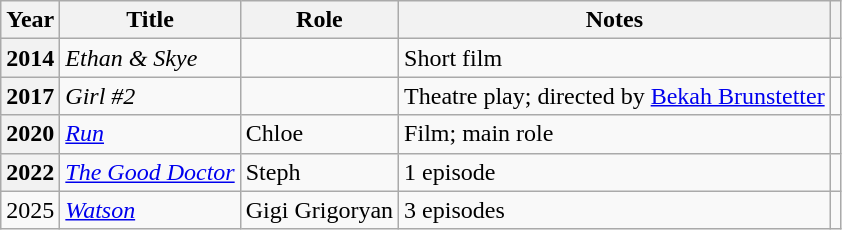<table class="wikitable sortable plainrowheaders">
<tr>
<th scope="col">Year</th>
<th scope="col">Title</th>
<th scope="col">Role</th>
<th scope="col" class="unsortable">Notes</th>
<th scope="col" class="unsortable"></th>
</tr>
<tr>
<th scope="row">2014</th>
<td><em>Ethan & Skye</em></td>
<td></td>
<td>Short film</td>
<td style="text-align:center;"></td>
</tr>
<tr>
<th scope="row">2017</th>
<td><em>Girl #2</em></td>
<td></td>
<td>Theatre play; directed by <a href='#'>Bekah Brunstetter</a></td>
<td style="text-align:center;"></td>
</tr>
<tr>
<th scope="row">2020</th>
<td><em><a href='#'>Run</a></em></td>
<td>Chloe</td>
<td>Film; main role</td>
<td style="text-align:center;"></td>
</tr>
<tr>
<th scope="row">2022</th>
<td><em><a href='#'>The Good Doctor</a></em></td>
<td>Steph</td>
<td>1 episode</td>
<td></td>
</tr>
<tr>
<td scope="row">2025</td>
<td><em><a href='#'>Watson</a></em></td>
<td>Gigi Grigoryan</td>
<td>3 episodes</td>
<td></td>
</tr>
</table>
